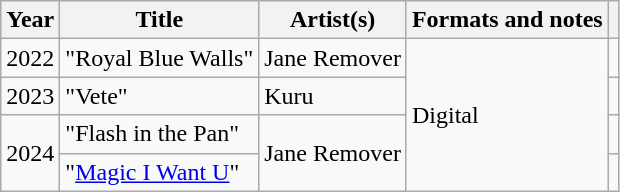<table class="wikitable sortable plainrowheaders">
<tr>
<th scope="col">Year</th>
<th scope="col">Title</th>
<th scope="col">Artist(s)</th>
<th scope="col" class="unsortable">Formats and notes</th>
<th scope="col" class="unsortable"></th>
</tr>
<tr>
<td>2022</td>
<td>"Royal Blue Walls"</td>
<td>Jane Remover</td>
<td rowspan=4>Digital</td>
<td></td>
</tr>
<tr>
<td>2023</td>
<td>"Vete"</td>
<td>Kuru</td>
<td></td>
</tr>
<tr>
<td rowspan=2>2024</td>
<td>"Flash in the Pan"</td>
<td rowspan=2>Jane Remover</td>
<td></td>
</tr>
<tr>
<td>"<a href='#'>Magic I Want U</a>"</td>
<td></td>
</tr>
</table>
